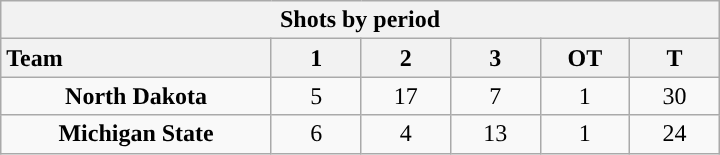<table class="wikitable" style="width:30em; text-align:right;">
<tr>
<th colspan=6>Shots by period</th>
</tr>
<tr>
<th style="width:10em; text-align:left;">Team</th>
<th style="width:3em;">1</th>
<th style="width:3em;">2</th>
<th style="width:3em;">3</th>
<th style="width:3em;">OT</th>
<th style="width:3em;">T</th>
</tr>
<tr>
<td align=center><strong>North Dakota</strong></td>
<td align=center>5</td>
<td align=center>17</td>
<td align=center>7</td>
<td align=center>1</td>
<td align=center>30</td>
</tr>
<tr>
<td align=center><strong>Michigan State</strong></td>
<td align=center>6</td>
<td align=center>4</td>
<td align=center>13</td>
<td align=center>1</td>
<td align=center>24</td>
</tr>
</table>
